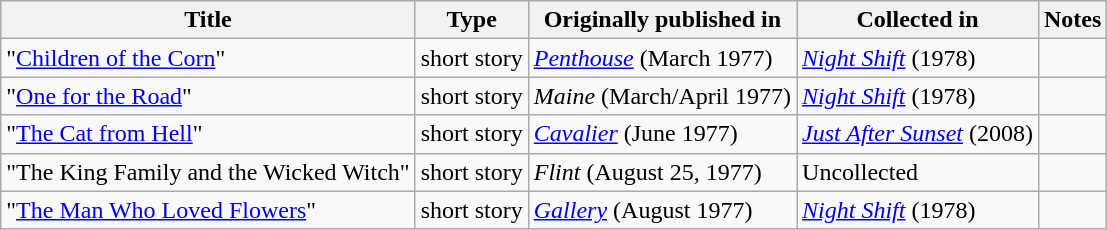<table class="wikitable">
<tr>
<th>Title</th>
<th>Type</th>
<th>Originally published in</th>
<th>Collected in</th>
<th>Notes</th>
</tr>
<tr>
<td>"<a href='#'>Children of the Corn</a>"</td>
<td>short story</td>
<td><em><a href='#'>Penthouse</a></em> (March 1977)</td>
<td><em><a href='#'>Night Shift</a></em> (1978)</td>
<td></td>
</tr>
<tr>
<td>"<a href='#'>One for the Road</a>"</td>
<td>short story</td>
<td><em>Maine</em> (March/April 1977)</td>
<td><em><a href='#'>Night Shift</a></em> (1978)</td>
<td></td>
</tr>
<tr>
<td>"<a href='#'>The Cat from Hell</a>"</td>
<td>short story</td>
<td><em><a href='#'>Cavalier</a></em> (June 1977)</td>
<td><em><a href='#'>Just After Sunset</a></em> (2008)</td>
<td></td>
</tr>
<tr>
<td>"The King Family and the Wicked Witch"</td>
<td>short story</td>
<td><em>Flint</em> (August 25, 1977)</td>
<td>Uncollected</td>
<td></td>
</tr>
<tr>
<td>"<a href='#'>The Man Who Loved Flowers</a>"</td>
<td>short story</td>
<td><em><a href='#'>Gallery</a></em> (August 1977)</td>
<td><em><a href='#'>Night Shift</a></em> (1978)</td>
<td></td>
</tr>
</table>
